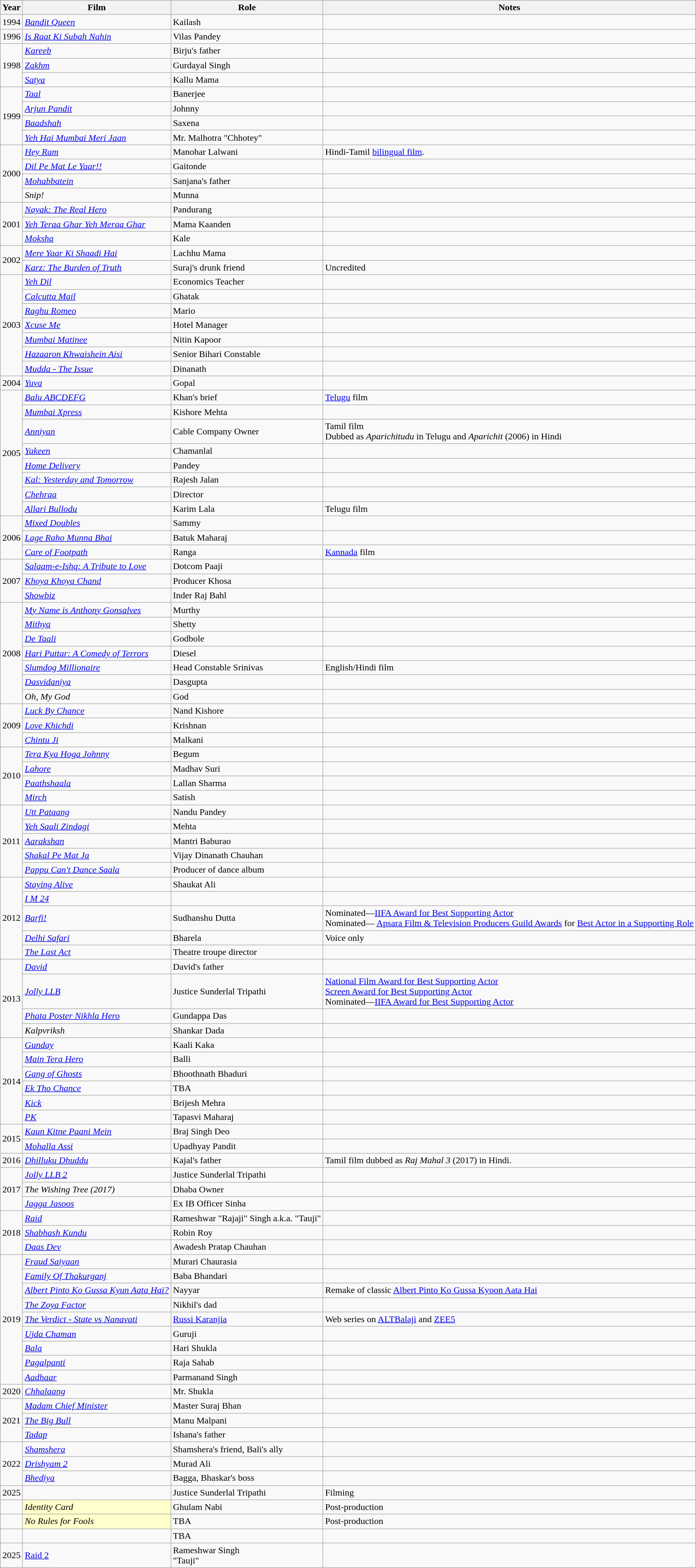<table class="wikitable sortable">
<tr>
<th>Year</th>
<th>Film</th>
<th>Role</th>
<th>Notes</th>
</tr>
<tr>
<td>1994</td>
<td><em><a href='#'>Bandit Queen</a></em></td>
<td>Kailash</td>
<td></td>
</tr>
<tr>
<td>1996</td>
<td><em><a href='#'>Is Raat Ki Subah Nahin</a></em></td>
<td>Vilas Pandey</td>
<td></td>
</tr>
<tr>
<td rowspan="3">1998</td>
<td><em><a href='#'>Kareeb</a></em></td>
<td>Birju's father</td>
<td></td>
</tr>
<tr>
<td><em><a href='#'>Zakhm</a></em></td>
<td>Gurdayal Singh</td>
<td></td>
</tr>
<tr>
<td><em><a href='#'>Satya</a></em></td>
<td>Kallu Mama</td>
<td></td>
</tr>
<tr>
<td rowspan="4">1999</td>
<td><em><a href='#'>Taal</a></em></td>
<td>Banerjee</td>
<td></td>
</tr>
<tr>
<td><em><a href='#'>Arjun Pandit</a></em></td>
<td>Johnny</td>
<td></td>
</tr>
<tr>
<td><em><a href='#'>Baadshah</a></em></td>
<td>Saxena</td>
<td></td>
</tr>
<tr>
<td><em><a href='#'>Yeh Hai Mumbai Meri Jaan</a></em></td>
<td>Mr. Malhotra "Chhotey"</td>
<td></td>
</tr>
<tr>
<td rowspan="4">2000</td>
<td><em><a href='#'>Hey Ram</a></em></td>
<td>Manohar Lalwani</td>
<td>Hindi-Tamil <a href='#'>bilingual film</a>.</td>
</tr>
<tr>
<td><em><a href='#'>Dil Pe Mat Le Yaar!!</a></em></td>
<td>Gaitonde</td>
<td></td>
</tr>
<tr>
<td><em><a href='#'>Mohabbatein</a></em></td>
<td>Sanjana's father</td>
<td></td>
</tr>
<tr>
<td><em>Snip!</em></td>
<td>Munna</td>
<td></td>
</tr>
<tr>
<td rowspan="3">2001</td>
<td><em><a href='#'>Nayak: The Real Hero</a></em></td>
<td>Pandurang</td>
<td></td>
</tr>
<tr>
<td><em><a href='#'>Yeh Teraa Ghar Yeh Meraa Ghar</a></em></td>
<td>Mama Kaanden</td>
<td></td>
</tr>
<tr>
<td><em><a href='#'>Moksha</a></em></td>
<td>Kale</td>
<td></td>
</tr>
<tr>
<td rowspan="2">2002</td>
<td><em><a href='#'>Mere Yaar Ki Shaadi Hai</a></em></td>
<td>Lachhu Mama</td>
<td></td>
</tr>
<tr>
<td><em><a href='#'>Karz: The Burden of Truth</a></em></td>
<td>Suraj's drunk friend</td>
<td>Uncredited</td>
</tr>
<tr>
<td rowspan="7">2003</td>
<td><em><a href='#'>Yeh Dil</a></em></td>
<td>Economics Teacher</td>
<td></td>
</tr>
<tr>
<td><em><a href='#'>Calcutta Mail</a></em></td>
<td>Ghatak</td>
<td></td>
</tr>
<tr>
<td><em><a href='#'>Raghu Romeo</a></em></td>
<td>Mario</td>
<td></td>
</tr>
<tr>
<td><em><a href='#'>Xcuse Me</a></em></td>
<td>Hotel Manager</td>
<td></td>
</tr>
<tr>
<td><em><a href='#'>Mumbai Matinee</a></em></td>
<td>Nitin Kapoor</td>
<td></td>
</tr>
<tr>
<td><em><a href='#'>Hazaaron Khwaishein Aisi</a></em></td>
<td>Senior Bihari Constable</td>
<td></td>
</tr>
<tr>
<td><em><a href='#'>Mudda - The Issue</a></em></td>
<td>Dinanath</td>
<td></td>
</tr>
<tr>
<td>2004</td>
<td><em><a href='#'>Yuva</a></em></td>
<td>Gopal</td>
<td></td>
</tr>
<tr>
<td rowspan="8">2005</td>
<td><em><a href='#'>Balu ABCDEFG</a></em></td>
<td>Khan's brief</td>
<td><a href='#'>Telugu</a> film</td>
</tr>
<tr>
<td><em><a href='#'>Mumbai Xpress</a></em></td>
<td>Kishore Mehta</td>
<td></td>
</tr>
<tr>
<td><em><a href='#'>Anniyan</a></em></td>
<td>Cable Company Owner</td>
<td>Tamil film <br> Dubbed as <em>Aparichitudu</em> in Telugu and <em>Aparichit</em> (2006) in Hindi</td>
</tr>
<tr>
<td><em><a href='#'>Yakeen</a></em></td>
<td>Chamanlal</td>
<td></td>
</tr>
<tr>
<td><em><a href='#'>Home Delivery</a></em></td>
<td>Pandey</td>
<td></td>
</tr>
<tr>
<td><em><a href='#'>Kal: Yesterday and Tomorrow</a></em></td>
<td>Rajesh Jalan</td>
<td></td>
</tr>
<tr>
<td><em><a href='#'>Chehraa</a></em></td>
<td>Director</td>
<td></td>
</tr>
<tr>
<td><em><a href='#'>Allari Bullodu</a></em></td>
<td>Karim Lala</td>
<td>Telugu film</td>
</tr>
<tr>
<td rowspan="3">2006</td>
<td><em><a href='#'>Mixed Doubles</a></em></td>
<td>Sammy</td>
<td></td>
</tr>
<tr>
<td><em><a href='#'>Lage Raho Munna Bhai</a></em></td>
<td>Batuk Maharaj</td>
<td></td>
</tr>
<tr>
<td><em><a href='#'>Care of Footpath</a></em></td>
<td>Ranga</td>
<td><a href='#'>Kannada</a> film</td>
</tr>
<tr>
<td rowspan="3">2007</td>
<td><em><a href='#'>Salaam-e-Ishq: A Tribute to Love</a></em></td>
<td>Dotcom Paaji</td>
<td></td>
</tr>
<tr>
<td><em><a href='#'>Khoya Khoya Chand</a></em></td>
<td>Producer Khosa</td>
<td></td>
</tr>
<tr>
<td><em><a href='#'>Showbiz</a></em></td>
<td>Inder Raj Bahl</td>
<td></td>
</tr>
<tr>
<td rowspan="7">2008</td>
<td><em><a href='#'>My Name is Anthony Gonsalves</a></em></td>
<td>Murthy</td>
<td></td>
</tr>
<tr>
<td><em><a href='#'>Mithya</a></em></td>
<td>Shetty</td>
<td></td>
</tr>
<tr>
<td><em><a href='#'>De Taali</a></em></td>
<td>Godbole</td>
<td></td>
</tr>
<tr>
<td><em><a href='#'>Hari Puttar: A Comedy of Terrors</a></em></td>
<td>Diesel</td>
<td></td>
</tr>
<tr>
<td><em><a href='#'>Slumdog Millionaire</a></em></td>
<td>Head Constable Srinivas</td>
<td>English/Hindi film</td>
</tr>
<tr>
<td><em><a href='#'>Dasvidaniya</a></em></td>
<td>Dasgupta</td>
<td></td>
</tr>
<tr>
<td><em>Oh, My God</em></td>
<td>God</td>
<td></td>
</tr>
<tr>
<td rowspan="3">2009</td>
<td><em><a href='#'>Luck By Chance</a></em></td>
<td>Nand Kishore</td>
<td></td>
</tr>
<tr>
<td><em><a href='#'>Love Khichdi</a></em></td>
<td>Krishnan</td>
<td></td>
</tr>
<tr>
<td><em><a href='#'>Chintu Ji</a></em></td>
<td>Malkani</td>
<td></td>
</tr>
<tr>
<td rowspan="4">2010</td>
<td><em><a href='#'>Tera Kya Hoga Johnny</a></em></td>
<td>Begum</td>
<td></td>
</tr>
<tr>
<td><em><a href='#'>Lahore</a></em></td>
<td>Madhav Suri</td>
<td></td>
</tr>
<tr>
<td><em><a href='#'>Paathshaala</a></em></td>
<td>Lallan Sharma</td>
<td></td>
</tr>
<tr>
<td><em><a href='#'>Mirch</a></em></td>
<td>Satish</td>
<td></td>
</tr>
<tr>
<td rowspan="5">2011</td>
<td><em><a href='#'>Utt Pataang</a></em></td>
<td>Nandu Pandey</td>
<td></td>
</tr>
<tr>
<td><em><a href='#'>Yeh Saali Zindagi</a></em></td>
<td>Mehta</td>
<td></td>
</tr>
<tr>
<td><em><a href='#'>Aarakshan</a></em></td>
<td>Mantri Baburao</td>
<td></td>
</tr>
<tr>
<td><em><a href='#'>Shakal Pe Mat Ja</a></em></td>
<td>Vijay Dinanath Chauhan</td>
<td></td>
</tr>
<tr>
<td><em><a href='#'>Pappu Can't Dance Saala</a></em></td>
<td>Producer of dance album</td>
<td></td>
</tr>
<tr>
<td rowspan="5">2012</td>
<td><em><a href='#'>Staying Alive</a></em></td>
<td>Shaukat Ali</td>
<td></td>
</tr>
<tr>
<td><em><a href='#'>I M 24</a></em></td>
<td></td>
<td></td>
</tr>
<tr>
<td><em><a href='#'>Barfi!</a></em></td>
<td>Sudhanshu Dutta</td>
<td>Nominated—<a href='#'>IIFA Award for Best Supporting Actor</a><br>Nominated— <a href='#'>Apsara Film & Television Producers Guild Awards</a> for <a href='#'>Best Actor in a Supporting Role</a></td>
</tr>
<tr>
<td><em><a href='#'>Delhi Safari</a></em></td>
<td>Bharela</td>
<td>Voice only</td>
</tr>
<tr>
<td><em><a href='#'>The Last Act</a></em></td>
<td>Theatre troupe director</td>
<td></td>
</tr>
<tr>
<td rowspan="4">2013</td>
<td><em><a href='#'>David</a></em></td>
<td>David's father</td>
<td></td>
</tr>
<tr>
<td><em><a href='#'>Jolly LLB</a></em></td>
<td>Justice Sunderlal Tripathi</td>
<td><a href='#'>National Film Award for Best Supporting Actor</a> <br> <a href='#'>Screen Award for Best Supporting Actor</a> <br> Nominated—<a href='#'>IIFA Award for Best Supporting Actor</a></td>
</tr>
<tr>
<td><em><a href='#'>Phata Poster Nikhla Hero</a></em></td>
<td>Gundappa Das</td>
<td></td>
</tr>
<tr>
<td><em>Kalpvriksh</em></td>
<td>Shankar Dada</td>
<td></td>
</tr>
<tr>
<td rowspan="6">2014</td>
<td><em><a href='#'>Gunday</a></em></td>
<td>Kaali Kaka</td>
<td></td>
</tr>
<tr>
<td><em><a href='#'>Main Tera Hero</a></em></td>
<td>Balli</td>
<td></td>
</tr>
<tr>
<td><em><a href='#'>Gang of Ghosts</a></em></td>
<td>Bhoothnath Bhaduri</td>
<td></td>
</tr>
<tr>
<td><em><a href='#'>Ek Tho Chance</a></em></td>
<td>TBA</td>
<td></td>
</tr>
<tr>
<td><em><a href='#'>Kick</a></em></td>
<td>Brijesh Mehra</td>
<td></td>
</tr>
<tr>
<td><em><a href='#'>PK</a></em></td>
<td>Tapasvi Maharaj</td>
<td></td>
</tr>
<tr>
<td rowspan="2">2015</td>
<td><em><a href='#'>Kaun Kitne Paani Mein</a></em></td>
<td>Braj Singh Deo</td>
<td></td>
</tr>
<tr>
<td><em><a href='#'>Mohalla Assi</a></em></td>
<td>Upadhyay Pandit</td>
<td></td>
</tr>
<tr>
<td>2016</td>
<td><em><a href='#'>Dhilluku Dhuddu</a></em></td>
<td>Kajal's father</td>
<td>Tamil film dubbed as <em>Raj Mahal 3</em> (2017) in Hindi.</td>
</tr>
<tr>
<td rowspan="3">2017</td>
<td><em><a href='#'>Jolly LLB 2</a></em></td>
<td>Justice Sunderlal Tripathi</td>
<td></td>
</tr>
<tr>
<td><em>The Wishing Tree (2017)</em></td>
<td>Dhaba Owner</td>
<td></td>
</tr>
<tr>
<td><em><a href='#'>Jagga Jasoos</a></em></td>
<td>Ex IB Officer Sinha</td>
<td></td>
</tr>
<tr>
<td rowspan="3">2018</td>
<td><em><a href='#'>Raid</a></em></td>
<td>Rameshwar "Rajaji" Singh a.k.a. "Tauji"</td>
<td></td>
</tr>
<tr>
<td><em><a href='#'>Shabhash Kundu</a></em></td>
<td>Robin Roy</td>
<td></td>
</tr>
<tr>
<td><em><a href='#'>Daas Dev</a></em></td>
<td>Awadesh Pratap Chauhan</td>
<td></td>
</tr>
<tr>
<td rowspan="9">2019</td>
<td><em><a href='#'>Fraud Saiyaan</a></em></td>
<td>Murari Chaurasia</td>
<td></td>
</tr>
<tr>
<td><em><a href='#'>Family Of Thakurganj</a></em></td>
<td>Baba Bhandari</td>
<td></td>
</tr>
<tr>
<td><em><a href='#'>Albert Pinto Ko Gussa Kyun Aata Hai?</a></em></td>
<td>Nayyar</td>
<td>Remake of classic <a href='#'>Albert Pinto Ko Gussa Kyoon Aata Hai</a></td>
</tr>
<tr>
<td><em><a href='#'>The Zoya Factor</a></em></td>
<td>Nikhil's dad</td>
<td></td>
</tr>
<tr>
<td><em><a href='#'>The Verdict - State vs Nanavati</a></em></td>
<td><a href='#'>Russi Karanjia</a></td>
<td>Web series on <a href='#'>ALTBalaji</a> and <a href='#'>ZEE5</a></td>
</tr>
<tr>
<td><em><a href='#'>Ujda Chaman</a></em></td>
<td>Guruji</td>
<td></td>
</tr>
<tr>
<td><em><a href='#'>Bala</a></em></td>
<td>Hari Shukla</td>
<td></td>
</tr>
<tr>
<td><em><a href='#'>Pagalpanti</a></em></td>
<td>Raja Sahab</td>
<td></td>
</tr>
<tr>
<td><em><a href='#'>Aadhaar</a></em></td>
<td>Parmanand Singh</td>
<td></td>
</tr>
<tr>
<td>2020</td>
<td><em><a href='#'>Chhalaang</a></em></td>
<td>Mr. Shukla</td>
<td></td>
</tr>
<tr>
<td rowspan="3">2021</td>
<td><em><a href='#'>Madam Chief Minister</a></em></td>
<td>Master Suraj Bhan</td>
</tr>
<tr>
<td><em><a href='#'>The Big Bull</a></em></td>
<td>Manu Malpani</td>
<td></td>
</tr>
<tr>
<td><em><a href='#'>Tadap</a></em></td>
<td>Ishana's father</td>
<td></td>
</tr>
<tr>
<td rowspan="3">2022</td>
<td><em><a href='#'>Shamshera</a></em></td>
<td>Shamshera's friend, Bali's ally</td>
<td></td>
</tr>
<tr>
<td><em><a href='#'>Drishyam 2</a></em></td>
<td>Murad Ali</td>
<td></td>
</tr>
<tr>
<td><em><a href='#'>Bhediya</a></em></td>
<td>Bagga, Bhaskar's boss</td>
<td></td>
</tr>
<tr>
<td>2025</td>
<td></td>
<td>Justice Sunderlal Tripathi</td>
<td>Filming</td>
</tr>
<tr>
<td></td>
<td ! style="background:#FFFFCC;"><em>Identity Card</em> </td>
<td>Ghulam Nabi</td>
<td>Post-production</td>
</tr>
<tr>
<td></td>
<td ! style="background:#FFFFCC;"><em>No Rules for Fools</em> </td>
<td>TBA</td>
<td>Post-production</td>
</tr>
<tr>
<td></td>
<td></td>
<td>TBA</td>
<td></td>
</tr>
<tr>
<td>2025</td>
<td><a href='#'>Raid 2</a></td>
<td>Rameshwar Singh<br>"Tauji"</td>
<td></td>
</tr>
</table>
